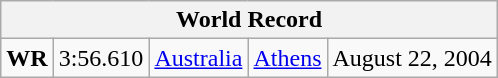<table class="wikitable">
<tr>
<th colspan=5>World Record</th>
</tr>
<tr>
<td><strong>WR</strong></td>
<td>3:56.610</td>
<td><a href='#'>Australia</a> </td>
<td><a href='#'>Athens</a> </td>
<td>August 22, 2004</td>
</tr>
</table>
